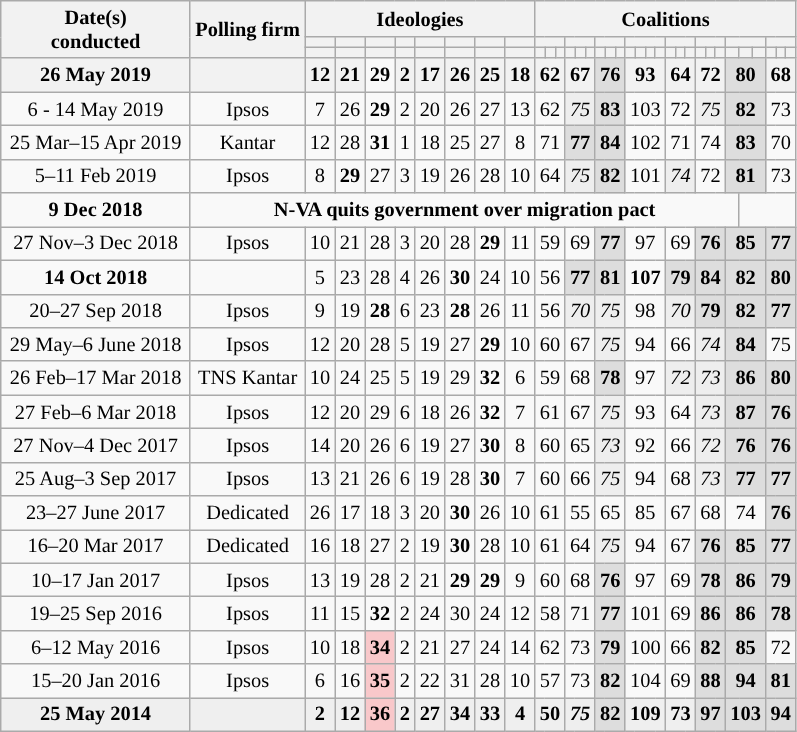<table class="wikitable sortable" style="text-align:center; font-size:85%; line-height:16px;">
<tr>
<th rowspan="3" style="width:120px">Date(s)<br>conducted</th>
<th rowspan="3">Polling firm</th>
<th colspan=8>Ideologies</th>
<th colspan="25">Coalitions</th>
</tr>
<tr>
<th></th>
<th></th>
<th></th>
<th></th>
<th></th>
<th></th>
<th></th>
<th></th>
<th colspan=3></th>
<th colspan=3></th>
<th colspan=3></th>
<th colspan=4></th>
<th colspan=3></th>
<th colspan=3></th>
<th colspan=3></th>
<th colspan=3></th>
</tr>
<tr>
<th style="color:inherit;background:"></th>
<th style="color:inherit;background:"></th>
<th style="color:inherit;background:"></th>
<th style="color:inherit;background:"></th>
<th style="color:inherit;background:"></th>
<th style="color:inherit;background:"></th>
<th style="color:inherit;background:"></th>
<th style="color:inherit;background:"></th>
<th style="color:inherit;background:"></th>
<th style="background:"></th>
<th style="background:"></th>
<th style="background:"></th>
<th style="background:"></th>
<th style="background:"></th>
<th style="background:"></th>
<th style="background:"></th>
<th style="background:"></th>
<th style="background:"></th>
<th style="background:"></th>
<th style="background:"></th>
<th style="background:"></th>
<th style="background:"></th>
<th style="background:"></th>
<th style="background:"></th>
<th style="background:"></th>
<th style="background:"></th>
<th style="background:"></th>
<th style="background:"></th>
<th style="background:"></th>
<th style="background:"></th>
<th style="background:"></th>
<th style="background:"></th>
<th style="background:"></th>
</tr>
<tr>
<th>26 May 2019</th>
<th></th>
<th>12</th>
<th>21</th>
<td style="background-color:#"><strong>29</strong></td>
<th>2</th>
<th>17</th>
<th>26</th>
<th>25</th>
<th>18</th>
<th colspan=3>62</th>
<th colspan="3">67</th>
<th colspan="3"  style="background:#DDD;"><strong>76</strong></th>
<th colspan=4>93</th>
<th colspan="3">64</th>
<th colspan="3">72</th>
<th colspan="3" style="background:#DDD;"><strong>80</strong></th>
<th colspan="3">68</th>
</tr>
<tr>
<td>6 - 14 May 2019</td>
<td>Ipsos</td>
<td>7</td>
<td>26</td>
<td style="background-color:#"><strong>29</strong></td>
<td>2</td>
<td>20</td>
<td>26</td>
<td>27</td>
<td>13</td>
<td colspan=3>62</td>
<td colspan=3 style="background:#EEE;"><em>75</em></td>
<td colspan=3 style="background:#DDD;"><strong>83</strong></td>
<td colspan=4>103</td>
<td colspan=3>72</td>
<td colspan=3 style="background:#EEE;"><em>75</em></td>
<td colspan=3 style="background:#DDD;"><strong>82</strong></td>
<td colspan=3>73</td>
</tr>
<tr>
<td>25 Mar–15 Apr 2019</td>
<td>Kantar</td>
<td>12</td>
<td>28</td>
<td style="background-color:#"><strong>31</strong></td>
<td>1</td>
<td>18</td>
<td>25</td>
<td>27</td>
<td>8</td>
<td colspan=3>71</td>
<td colspan=3 style="background:#DDD;"><strong>77</strong></td>
<td colspan=3 style="background:#DDD;"><strong>84</strong></td>
<td colspan=4>102</td>
<td colspan=3>71</td>
<td colspan=3>74</td>
<td colspan=3 style="background:#DDD;"><strong>83</strong></td>
<td colspan=3>70</td>
</tr>
<tr>
<td>5–11 Feb 2019</td>
<td>Ipsos</td>
<td>8</td>
<td style="background-color:#"><strong>29</strong></td>
<td>27</td>
<td>3</td>
<td>19</td>
<td>26</td>
<td>28</td>
<td>10</td>
<td colspan=3>64</td>
<td colspan=3 style="background:#EEE;"><em>75</em></td>
<td colspan=3 style="background:#DDD;"><strong>82</strong></td>
<td colspan=4>101</td>
<td colspan=3 style="background:#EEE;"><em>74</em></td>
<td colspan=3>72</td>
<td colspan=3 style="background:#DDD;"><strong>81</strong></td>
<td colspan=3>73</td>
</tr>
<tr>
<td><strong>9 Dec 2018</strong></td>
<td colspan="29"><strong>N-VA quits government over migration pact</strong></td>
</tr>
<tr>
<td>27 Nov–3 Dec 2018</td>
<td>Ipsos</td>
<td>10</td>
<td>21</td>
<td>28</td>
<td>3</td>
<td>20</td>
<td>28</td>
<td style="background-color:#"><strong>29</strong></td>
<td>11</td>
<td colspan=3>59</td>
<td colspan=3>69</td>
<td colspan=3 style="background:#DDD;"><strong>77</strong></td>
<td colspan=4>97</td>
<td colspan=3>69</td>
<td colspan=3 style="background:#DDD;"><strong>76</strong></td>
<td colspan=3 style="background:#DDD;"><strong>85</strong></td>
<td colspan=3 style="background:#DDD;"><strong>77</strong></td>
</tr>
<tr>
<td><strong>14 Oct 2018</strong></td>
<td></td>
<td>5</td>
<td>23</td>
<td>28</td>
<td>4</td>
<td>26</td>
<td style="background-color:#"><strong>30</strong></td>
<td>24</td>
<td>10</td>
<td colspan=3>56</td>
<td colspan=3 style="background:#DDD;"><strong>77</strong></td>
<td colspan=3 style="background:#DDD;"><strong>81</strong></td>
<td colspan=4><strong>107</strong></td>
<td colspan=3 style="background:#DDD;"><strong>79</strong></td>
<td colspan=3 style="background:#DDD;"><strong>84</strong></td>
<td colspan=3 style="background:#DDD;"><strong>82</strong></td>
<td colspan=3 style="background:#DDD;"><strong>80</strong></td>
</tr>
<tr>
<td>20–27 Sep 2018</td>
<td>Ipsos</td>
<td>9</td>
<td>19</td>
<td style="background-color:#"><strong>28</strong></td>
<td>6</td>
<td>23</td>
<td style="background-color:#"><strong>28</strong></td>
<td>26</td>
<td>11</td>
<td colspan=3>56</td>
<td colspan=3 style="background:#EEE;"><em>70</em></td>
<td colspan=3 style="background:#EEE;"><em>75</em></td>
<td colspan=4>98</td>
<td colspan=3 style="background:#EEE;"><em>70</em></td>
<td colspan=3 style="background:#DDD;"><strong>79</strong></td>
<td colspan=3 style="background:#DDD;"><strong>82</strong></td>
<td colspan=3 style="background:#DDD;"><strong>77</strong></td>
</tr>
<tr>
<td>29 May–6 June 2018</td>
<td>Ipsos</td>
<td>12</td>
<td>20</td>
<td>28</td>
<td>5</td>
<td>19</td>
<td>27</td>
<td style="background-color:#"><strong>29</strong></td>
<td>10</td>
<td colspan=3>60</td>
<td colspan=3>67</td>
<td colspan=3 style="background:#EEE;"><em>75</em></td>
<td colspan=4>94</td>
<td colspan=3>66</td>
<td colspan=3 style="background:#EEE;"><em>74</em></td>
<td colspan=3 style="background:#DDD;"><strong>84</strong></td>
<td colspan=3>75</td>
</tr>
<tr>
<td>26 Feb–17 Mar 2018</td>
<td>TNS Kantar</td>
<td>10</td>
<td>24</td>
<td>25</td>
<td>5</td>
<td>19</td>
<td>29</td>
<td style="background-color:#"><strong>32</strong></td>
<td>6</td>
<td colspan=3>59</td>
<td colspan=3>68</td>
<td colspan=3 style="background:#DDD;"><strong>78</strong></td>
<td colspan=4>97</td>
<td colspan=3 style="background:#EEE;"><em>72</em></td>
<td colspan=3 style="background:#EEE;"><em>73</em></td>
<td colspan=3 style="background:#DDD;"><strong>86</strong></td>
<td colspan=3 style="background:#DDD;"><strong>80</strong></td>
</tr>
<tr>
<td>27 Feb–6 Mar 2018</td>
<td>Ipsos</td>
<td>12</td>
<td>20</td>
<td>29</td>
<td>6</td>
<td>18</td>
<td>26</td>
<td style="background-color:#"><strong>32</strong></td>
<td>7</td>
<td colspan=3>61</td>
<td colspan=3>67</td>
<td colspan=3 style="background:#EEE;"><em>75</em></td>
<td colspan=4>93</td>
<td colspan=3>64</td>
<td colspan=3 style="background:#EEE;"><em>73</em></td>
<td colspan=3 style="background:#DDD;"><strong>87</strong></td>
<td colspan=3 style="background:#DDD;"><strong>76</strong></td>
</tr>
<tr>
<td>27 Nov–4 Dec 2017</td>
<td>Ipsos</td>
<td>14</td>
<td>20</td>
<td>26</td>
<td>6</td>
<td>19</td>
<td>27</td>
<td style="background-color:#"><strong>30</strong></td>
<td>8</td>
<td colspan=3>60</td>
<td colspan=3>65</td>
<td colspan=3 style="background:#EEE;"><em>73</em></td>
<td colspan=4>92</td>
<td colspan=3>66</td>
<td colspan=3 style="background:#EEE;"><em>72</em></td>
<td colspan=3 style="background:#DDD;"><strong>76</strong></td>
<td colspan=3 style="background:#DDD;"><strong>76</strong></td>
</tr>
<tr>
<td>25 Aug–3 Sep 2017</td>
<td>Ipsos</td>
<td>13</td>
<td>21</td>
<td>26</td>
<td>6</td>
<td>19</td>
<td>28</td>
<td style="background-color:#"><strong>30</strong></td>
<td>7</td>
<td colspan=3>60</td>
<td colspan=3>66</td>
<td colspan=3 style="background:#EEE;"><em>75</em></td>
<td colspan=4>94</td>
<td colspan=3>68</td>
<td colspan=3 style="background:#EEE;"><em>73</em></td>
<td colspan=3 style="background:#DDD;"><strong>77</strong></td>
<td colspan=3 style="background:#DDD;"><strong>77</strong></td>
</tr>
<tr>
<td>23–27 June 2017</td>
<td>Dedicated</td>
<td>26</td>
<td>17</td>
<td>18</td>
<td>3</td>
<td>20</td>
<td style="background-color:#"><strong>30</strong></td>
<td>26</td>
<td>10</td>
<td colspan=3>61</td>
<td colspan=3>55</td>
<td colspan=3>65</td>
<td colspan=4>85</td>
<td colspan=3>67</td>
<td colspan=3>68</td>
<td colspan=3>74</td>
<td colspan=3 style="background:#DDD;"><strong>76</strong></td>
</tr>
<tr>
<td>16–20 Mar 2017</td>
<td>Dedicated</td>
<td>16</td>
<td>18</td>
<td>27</td>
<td>2</td>
<td>19</td>
<td style="background-color:#"><strong>30</strong></td>
<td>28</td>
<td>10</td>
<td colspan=3>61</td>
<td colspan=3>64</td>
<td colspan=3 style="background:#EEE;"><em>75</em></td>
<td colspan=4>94</td>
<td colspan=3>67</td>
<td colspan=3 style="background:#DDD;"><strong>76</strong></td>
<td colspan=3 style="background:#DDD;"><strong>85</strong></td>
<td colspan=3 style="background:#DDD;"><strong>77</strong></td>
</tr>
<tr>
<td>10–17 Jan 2017</td>
<td>Ipsos</td>
<td>13</td>
<td>19</td>
<td>28</td>
<td>2</td>
<td>21</td>
<td style="background-color:#"><strong>29</strong></td>
<td style="background-color:#"><strong>29</strong></td>
<td>9</td>
<td colspan=3>60</td>
<td colspan=3>68</td>
<td colspan=3 style="background:#DDD;"><strong>76</strong></td>
<td colspan=4>97</td>
<td colspan=3>69</td>
<td colspan=3 style="background:#DDD;"><strong>78</strong></td>
<td colspan=3 style="background:#DDD;"><strong>86</strong></td>
<td colspan=3 style="background:#DDD;"><strong>79</strong></td>
</tr>
<tr>
<td>19–25 Sep 2016</td>
<td>Ipsos</td>
<td>11</td>
<td>15</td>
<td style="background-color:#"><strong>32</strong></td>
<td>2</td>
<td>24</td>
<td>30</td>
<td>24</td>
<td>12</td>
<td colspan=3>58</td>
<td colspan=3>71</td>
<td colspan=3 style="background:#DDD;"><strong>77</strong></td>
<td colspan=4>101</td>
<td colspan=3>69</td>
<td colspan=3 style="background:#DDD;"><strong>86</strong></td>
<td colspan=3 style="background:#DDD;"><strong>86</strong></td>
<td colspan=3 style="background:#DDD;"><strong>78</strong></td>
</tr>
<tr>
<td>6–12 May 2016</td>
<td>Ipsos</td>
<td>10</td>
<td>18</td>
<td style="background:#F9C8CA;"><strong>34</strong></td>
<td>2</td>
<td>21</td>
<td>27</td>
<td>24</td>
<td>14</td>
<td colspan=3>62</td>
<td colspan=3>73</td>
<td colspan=3 style="background:#DDD;"><strong>79</strong></td>
<td colspan=4>100</td>
<td colspan=3>66</td>
<td colspan=3 style="background:#DDD;"><strong>82</strong></td>
<td colspan=3 style="background:#DDD;"><strong>85</strong></td>
<td colspan=3>72</td>
</tr>
<tr>
<td>15–20 Jan 2016</td>
<td>Ipsos</td>
<td>6</td>
<td>16</td>
<td style="background:#F9C8CA;"><strong>35</strong></td>
<td>2</td>
<td>22</td>
<td>31</td>
<td>28</td>
<td>10</td>
<td colspan=3>57</td>
<td colspan=3>73</td>
<td colspan=3 style="background:#DDD;"><strong>82</strong></td>
<td colspan=4>104</td>
<td colspan=3>69</td>
<td colspan=3 style="background:#DDD;"><strong>88</strong></td>
<td colspan=3 style="background:#DDD;"><strong>94</strong></td>
<td colspan=3 style="background:#DDD;"><strong>81</strong></td>
</tr>
<tr style="background:#EFEFEF; font-weight:bold;">
<td>25 May 2014</td>
<td></td>
<td>2</td>
<td>12</td>
<td style="background:#F9C8CA;"><strong>36</strong></td>
<td>2</td>
<td>27</td>
<td>34</td>
<td>33</td>
<td>4</td>
<td colspan=3>50</td>
<td colspan=3 style="background:#EEE;"><em>75</em></td>
<td colspan=3 style="background:#DDD;"><strong>82</strong></td>
<td colspan=4>109</td>
<td colspan=3>73</td>
<td colspan=3 style="background:#DDD;"><strong>97</strong></td>
<td colspan=3 style="background:#DDD;"><strong>103</strong></td>
<td colspan=3 style="background:#DDD;"><strong>94</strong></td>
</tr>
</table>
